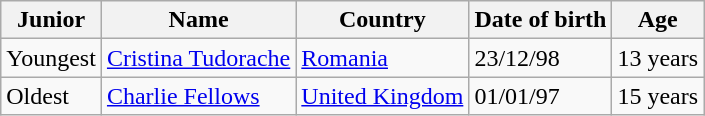<table class="wikitable">
<tr>
<th>Junior</th>
<th>Name</th>
<th>Country</th>
<th>Date of birth</th>
<th>Age</th>
</tr>
<tr>
<td>Youngest</td>
<td><a href='#'>Cristina Tudorache</a></td>
<td>  <a href='#'>Romania</a></td>
<td>23/12/98</td>
<td>13 years</td>
</tr>
<tr>
<td>Oldest</td>
<td><a href='#'>Charlie Fellows</a></td>
<td> <a href='#'>United Kingdom</a></td>
<td>01/01/97</td>
<td>15 years</td>
</tr>
</table>
